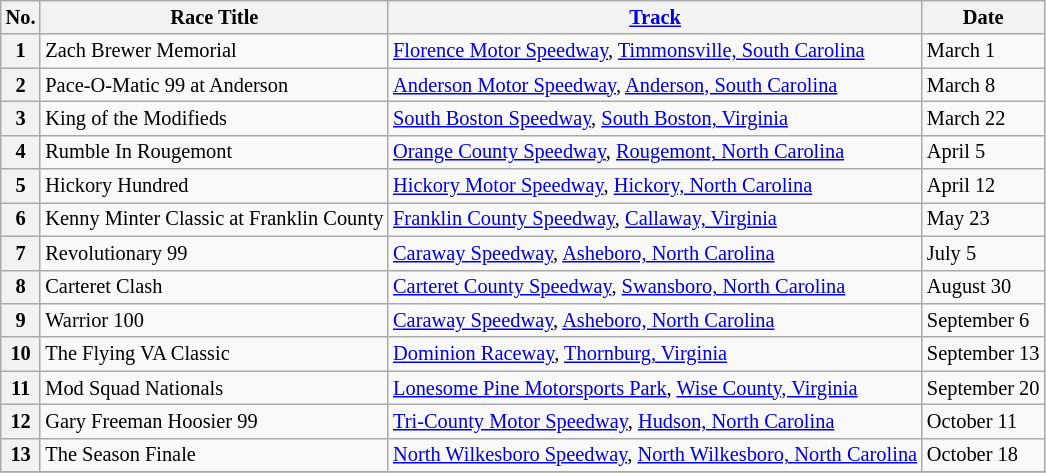<table class="wikitable" style="font-size:85%;">
<tr>
<th>No.</th>
<th>Race Title</th>
<th><a href='#'>Track</a></th>
<th>Date</th>
</tr>
<tr>
<th>1</th>
<td>Zach Brewer Memorial</td>
<td><a href='#'>Florence Motor Speedway</a>, <a href='#'>Timmonsville, South Carolina</a></td>
<td>March 1</td>
</tr>
<tr>
<th>2</th>
<td>Pace-O-Matic 99 at Anderson</td>
<td><a href='#'>Anderson Motor Speedway</a>, <a href='#'>Anderson, South Carolina</a></td>
<td>March 8</td>
</tr>
<tr>
<th>3</th>
<td>King of the Modifieds</td>
<td><a href='#'>South Boston Speedway</a>, <a href='#'>South Boston, Virginia</a></td>
<td>March 22</td>
</tr>
<tr>
<th>4</th>
<td>Rumble In Rougemont</td>
<td><a href='#'>Orange County Speedway</a>, <a href='#'>Rougemont, North Carolina</a></td>
<td>April 5</td>
</tr>
<tr>
<th>5</th>
<td>Hickory Hundred</td>
<td><a href='#'>Hickory Motor Speedway</a>, <a href='#'>Hickory, North Carolina</a></td>
<td>April 12</td>
</tr>
<tr>
<th>6</th>
<td>Kenny Minter Classic at Franklin County</td>
<td><a href='#'>Franklin County Speedway</a>, <a href='#'>Callaway, Virginia</a></td>
<td>May 23</td>
</tr>
<tr>
<th>7</th>
<td>Revolutionary 99</td>
<td><a href='#'>Caraway Speedway</a>, <a href='#'>Asheboro, North Carolina</a></td>
<td>July 5</td>
</tr>
<tr>
<th>8</th>
<td>Carteret Clash</td>
<td><a href='#'>Carteret County Speedway</a>, <a href='#'>Swansboro, North Carolina</a></td>
<td>August 30</td>
</tr>
<tr>
<th>9</th>
<td>Warrior 100</td>
<td><a href='#'>Caraway Speedway</a>, <a href='#'>Asheboro, North Carolina</a></td>
<td>September 6</td>
</tr>
<tr>
<th>10</th>
<td>The Flying VA Classic</td>
<td><a href='#'>Dominion Raceway</a>, <a href='#'>Thornburg, Virginia</a></td>
<td>September 13</td>
</tr>
<tr>
<th>11</th>
<td>Mod Squad Nationals</td>
<td><a href='#'>Lonesome Pine Motorsports Park</a>, <a href='#'>Wise County, Virginia</a></td>
<td>September 20</td>
</tr>
<tr>
<th>12</th>
<td>Gary Freeman Hoosier 99</td>
<td><a href='#'>Tri-County Motor Speedway</a>, <a href='#'>Hudson, North Carolina</a></td>
<td>October 11</td>
</tr>
<tr>
<th>13</th>
<td>The Season Finale</td>
<td><a href='#'>North Wilkesboro Speedway</a>, <a href='#'>North Wilkesboro, North Carolina</a></td>
<td>October 18</td>
</tr>
<tr>
</tr>
</table>
